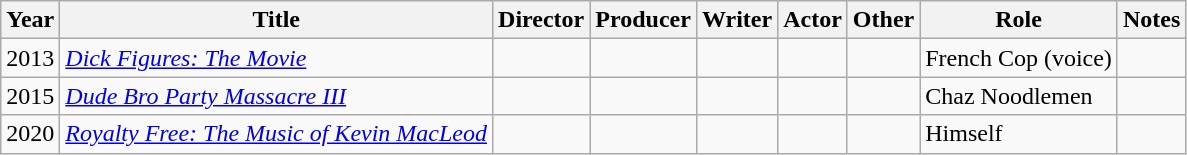<table class="wikitable">
<tr>
<th>Year</th>
<th>Title</th>
<th>Director</th>
<th>Producer</th>
<th>Writer</th>
<th>Actor</th>
<th>Other</th>
<th>Role</th>
<th>Notes</th>
</tr>
<tr>
<td>2013</td>
<td><em><a href='#'>Dick Figures: The Movie</a></em></td>
<td></td>
<td></td>
<td></td>
<td></td>
<td></td>
<td>French Cop (voice)</td>
<td></td>
</tr>
<tr>
<td>2015</td>
<td><em><a href='#'>Dude Bro Party Massacre III</a></em></td>
<td></td>
<td></td>
<td></td>
<td></td>
<td></td>
<td>Chaz Noodlemen</td>
<td></td>
</tr>
<tr>
<td>2020</td>
<td><em><a href='#'>Royalty Free: The Music of Kevin MacLeod</a></em></td>
<td></td>
<td></td>
<td></td>
<td></td>
<td></td>
<td>Himself</td>
<td></td>
</tr>
</table>
